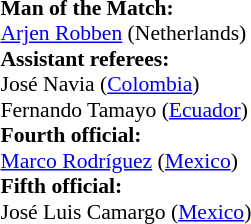<table width=50% style="font-size: 90%">
<tr>
<td><br><strong>Man of the Match:</strong>
<br><a href='#'>Arjen Robben</a> (Netherlands)<br><strong>Assistant referees:</strong>
<br>José Navia (<a href='#'>Colombia</a>)
<br>Fernando Tamayo (<a href='#'>Ecuador</a>)
<br><strong>Fourth official:</strong>
<br><a href='#'>Marco Rodríguez</a> (<a href='#'>Mexico</a>)
<br><strong>Fifth official:</strong>
<br>José Luis Camargo (<a href='#'>Mexico</a>)</td>
</tr>
</table>
